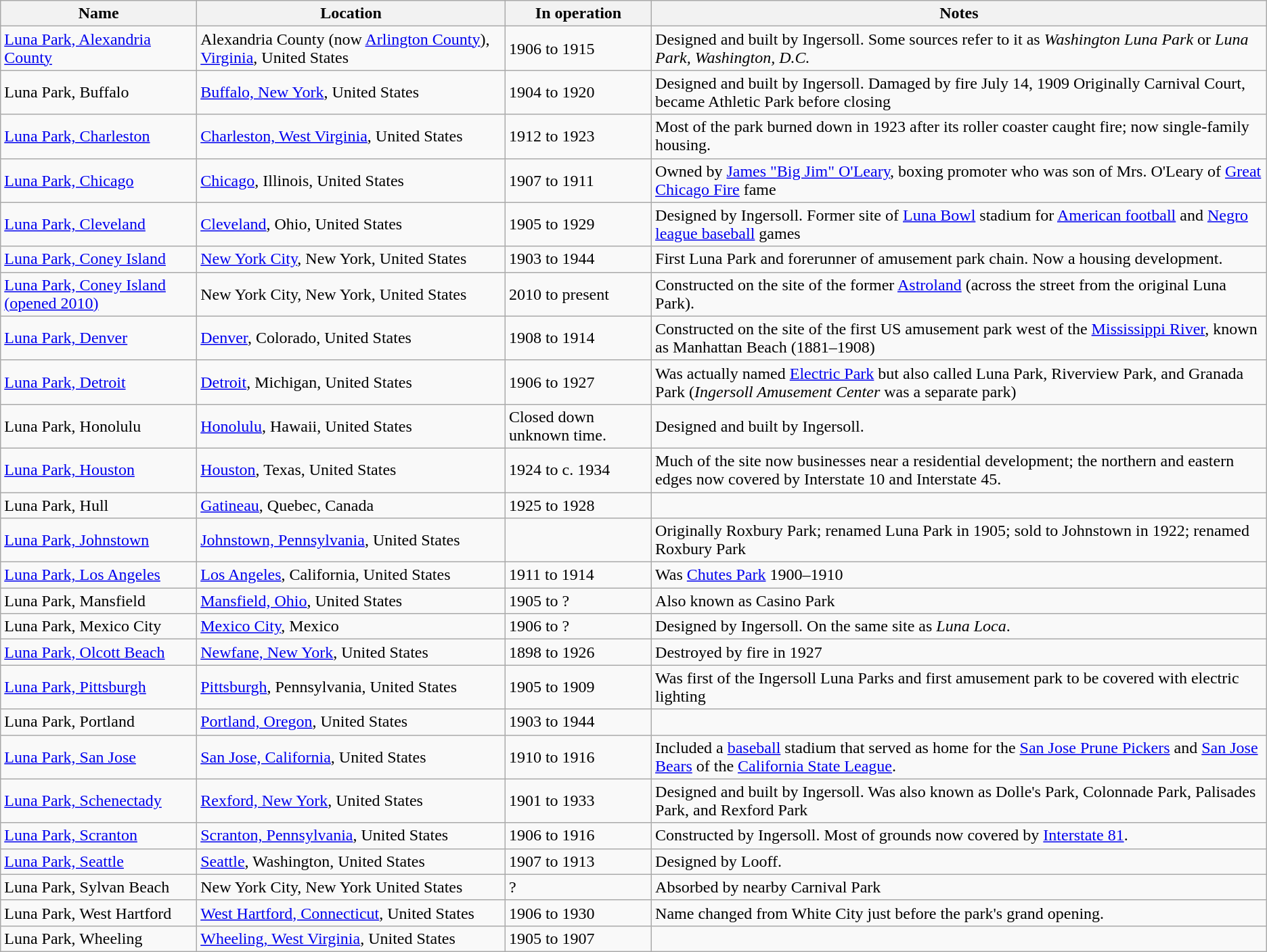<table class="wikitable">
<tr>
<th>Name</th>
<th>Location</th>
<th>In operation</th>
<th>Notes</th>
</tr>
<tr>
<td><a href='#'>Luna Park, Alexandria County</a></td>
<td>Alexandria County (now <a href='#'>Arlington County</a>), <a href='#'>Virginia</a>, United States</td>
<td>1906 to 1915</td>
<td>Designed and built by Ingersoll. Some sources refer to it as <em>Washington Luna Park</em> or <em>Luna Park, Washington, D.C.</em></td>
</tr>
<tr>
<td>Luna Park, Buffalo</td>
<td><a href='#'>Buffalo, New York</a>, United States</td>
<td>1904 to 1920</td>
<td>Designed and built by Ingersoll. Damaged by fire July 14, 1909 Originally Carnival Court, became Athletic Park before closing</td>
</tr>
<tr>
<td><a href='#'>Luna Park, Charleston</a></td>
<td><a href='#'>Charleston, West Virginia</a>, United States</td>
<td>1912 to 1923</td>
<td>Most of the park burned down in 1923 after its roller coaster caught fire; now single-family housing.</td>
</tr>
<tr>
<td><a href='#'>Luna Park, Chicago</a></td>
<td><a href='#'>Chicago</a>, Illinois, United States</td>
<td>1907 to 1911</td>
<td>Owned by <a href='#'>James "Big Jim" O'Leary</a>, boxing promoter who was son of Mrs. O'Leary of <a href='#'>Great Chicago Fire</a> fame</td>
</tr>
<tr>
<td><a href='#'>Luna Park, Cleveland</a></td>
<td><a href='#'>Cleveland</a>, Ohio, United States</td>
<td>1905 to 1929</td>
<td>Designed by Ingersoll. Former site of <a href='#'>Luna Bowl</a> stadium for <a href='#'>American football</a> and <a href='#'>Negro league baseball</a> games</td>
</tr>
<tr>
<td><a href='#'>Luna Park, Coney Island</a></td>
<td><a href='#'>New York City</a>, New York, United States</td>
<td>1903 to 1944</td>
<td>First Luna Park and forerunner of amusement park chain. Now a housing development.</td>
</tr>
<tr>
<td><a href='#'>Luna Park, Coney Island (opened 2010)</a></td>
<td>New York City, New York, United States</td>
<td>2010 to present</td>
<td>Constructed on the site of the former <a href='#'>Astroland</a> (across the street from the original Luna Park).</td>
</tr>
<tr>
<td><a href='#'>Luna Park, Denver</a></td>
<td><a href='#'>Denver</a>, Colorado, United States</td>
<td>1908 to 1914</td>
<td>Constructed on the site of the first US amusement park west of the <a href='#'>Mississippi River</a>, known as Manhattan Beach (1881–1908)</td>
</tr>
<tr>
<td><a href='#'>Luna Park, Detroit</a></td>
<td><a href='#'>Detroit</a>, Michigan, United States</td>
<td>1906 to 1927</td>
<td>Was actually named <a href='#'>Electric Park</a> but also called Luna Park, Riverview Park, and Granada Park (<em>Ingersoll Amusement Center</em> was a separate park)</td>
</tr>
<tr>
<td>Luna Park, Honolulu</td>
<td><a href='#'>Honolulu</a>, Hawaii, United States</td>
<td>Closed down unknown time.</td>
<td>Designed and built by Ingersoll.</td>
</tr>
<tr>
<td><a href='#'>Luna Park, Houston</a></td>
<td><a href='#'>Houston</a>, Texas, United States</td>
<td>1924 to c. 1934</td>
<td>Much of the site now businesses near a residential development; the northern and eastern edges now covered by Interstate 10 and Interstate 45.</td>
</tr>
<tr>
<td>Luna Park, Hull</td>
<td><a href='#'>Gatineau</a>, Quebec, Canada</td>
<td>1925 to 1928</td>
<td></td>
</tr>
<tr>
<td><a href='#'>Luna Park, Johnstown</a></td>
<td><a href='#'>Johnstown, Pennsylvania</a>, United States</td>
<td></td>
<td>Originally Roxbury Park; renamed Luna Park in 1905; sold to Johnstown in 1922; renamed Roxbury Park</td>
</tr>
<tr>
<td><a href='#'>Luna Park, Los Angeles</a></td>
<td><a href='#'>Los Angeles</a>, California, United States</td>
<td>1911 to 1914</td>
<td>Was <a href='#'>Chutes Park</a> 1900–1910</td>
</tr>
<tr>
<td>Luna Park, Mansfield</td>
<td><a href='#'>Mansfield, Ohio</a>, United States</td>
<td>1905 to ?</td>
<td>Also known as Casino Park</td>
</tr>
<tr>
<td>Luna Park, Mexico City</td>
<td><a href='#'>Mexico City</a>, Mexico</td>
<td>1906 to ?</td>
<td>Designed by Ingersoll. On the same site as <em>Luna Loca</em>.</td>
</tr>
<tr>
<td><a href='#'>Luna Park, Olcott Beach</a></td>
<td><a href='#'>Newfane, New York</a>, United States</td>
<td>1898 to 1926</td>
<td>Destroyed by fire in 1927</td>
</tr>
<tr>
<td><a href='#'>Luna Park, Pittsburgh</a></td>
<td><a href='#'>Pittsburgh</a>, Pennsylvania, United States</td>
<td>1905 to 1909</td>
<td>Was first of the Ingersoll Luna Parks and first amusement park to be covered with electric lighting</td>
</tr>
<tr>
<td>Luna Park, Portland</td>
<td><a href='#'>Portland, Oregon</a>, United States</td>
<td>1903 to 1944</td>
<td></td>
</tr>
<tr>
<td><a href='#'>Luna Park, San Jose</a></td>
<td><a href='#'>San Jose, California</a>, United States</td>
<td>1910 to 1916</td>
<td>Included a <a href='#'>baseball</a> stadium that served as home for the <a href='#'>San Jose Prune Pickers</a> and <a href='#'>San Jose Bears</a> of the <a href='#'>California State League</a>.</td>
</tr>
<tr>
<td><a href='#'>Luna Park, Schenectady</a></td>
<td><a href='#'>Rexford, New York</a>, United States</td>
<td>1901 to 1933</td>
<td>Designed and built by Ingersoll. Was also known as Dolle's Park, Colonnade Park, Palisades Park, and Rexford Park</td>
</tr>
<tr>
<td><a href='#'>Luna Park, Scranton</a></td>
<td><a href='#'>Scranton, Pennsylvania</a>, United States</td>
<td>1906 to 1916</td>
<td>Constructed by Ingersoll. Most of grounds now covered by <a href='#'>Interstate 81</a>.</td>
</tr>
<tr>
<td><a href='#'>Luna Park, Seattle</a></td>
<td><a href='#'>Seattle</a>, Washington, United States</td>
<td>1907 to 1913</td>
<td>Designed by Looff.</td>
</tr>
<tr>
<td>Luna Park, Sylvan Beach</td>
<td>New York City, New York United States</td>
<td>?</td>
<td>Absorbed by nearby Carnival Park</td>
</tr>
<tr>
<td>Luna Park, West Hartford</td>
<td><a href='#'>West Hartford, Connecticut</a>, United States</td>
<td>1906 to 1930</td>
<td>Name changed from White City just before the park's grand opening.</td>
</tr>
<tr>
<td>Luna Park, Wheeling</td>
<td><a href='#'>Wheeling, West Virginia</a>, United States</td>
<td>1905 to 1907</td>
<td></td>
</tr>
</table>
